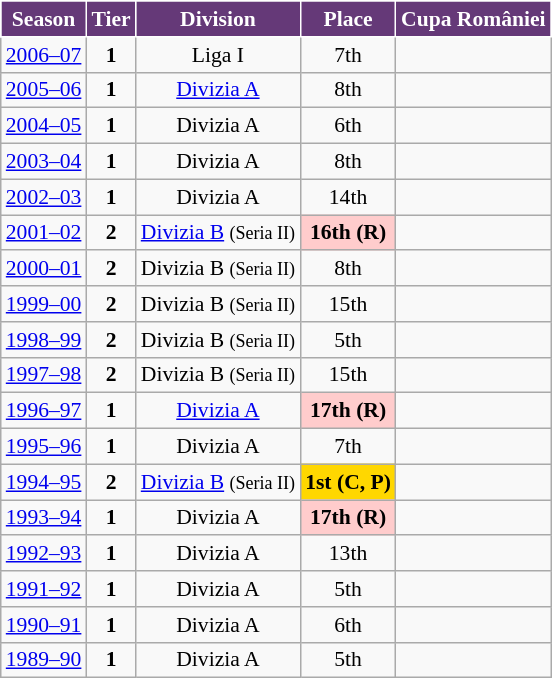<table class="wikitable" style="text-align:center; font-size:90%">
<tr>
<th style="background:#653978;color:#ffffff;border:1px solid #ffffff;">Season</th>
<th style="background:#653978;color:#ffffff;border:1px solid #ffffff;">Tier</th>
<th style="background:#653978;color:#ffffff;border:1px solid #ffffff;">Division</th>
<th style="background:#653978;color:#ffffff;border:1px solid #ffffff;">Place</th>
<th style="background:#653978;color:#ffffff;border:1px solid #ffffff;">Cupa României</th>
</tr>
<tr>
<td><a href='#'>2006–07</a></td>
<td><strong>1</strong></td>
<td>Liga I</td>
<td>7th</td>
<td></td>
</tr>
<tr>
<td><a href='#'>2005–06</a></td>
<td><strong>1</strong></td>
<td><a href='#'>Divizia A</a></td>
<td>8th</td>
<td></td>
</tr>
<tr>
<td><a href='#'>2004–05</a></td>
<td><strong>1</strong></td>
<td>Divizia A</td>
<td>6th</td>
<td></td>
</tr>
<tr>
<td><a href='#'>2003–04</a></td>
<td><strong>1</strong></td>
<td>Divizia A</td>
<td>8th</td>
<td></td>
</tr>
<tr>
<td><a href='#'>2002–03</a></td>
<td><strong>1</strong></td>
<td>Divizia A</td>
<td>14th</td>
<td></td>
</tr>
<tr>
<td><a href='#'>2001–02</a></td>
<td><strong>2</strong></td>
<td><a href='#'>Divizia B</a> <small>(Seria II)</small></td>
<td align=center bgcolor=#FFCCCC><strong>16th (R)</strong></td>
<td></td>
</tr>
<tr>
<td><a href='#'>2000–01</a></td>
<td><strong>2</strong></td>
<td>Divizia B <small>(Seria II)</small></td>
<td>8th</td>
<td></td>
</tr>
<tr>
<td><a href='#'>1999–00</a></td>
<td><strong>2</strong></td>
<td>Divizia B <small>(Seria II)</small></td>
<td>15th</td>
<td></td>
</tr>
<tr>
<td><a href='#'>1998–99</a></td>
<td><strong>2</strong></td>
<td>Divizia B <small>(Seria II)</small></td>
<td>5th</td>
<td></td>
</tr>
<tr>
<td><a href='#'>1997–98</a></td>
<td><strong>2</strong></td>
<td>Divizia B <small>(Seria II)</small></td>
<td>15th</td>
<td></td>
</tr>
<tr>
<td><a href='#'>1996–97</a></td>
<td><strong>1</strong></td>
<td><a href='#'>Divizia A</a></td>
<td align=center bgcolor=#FFCCCC><strong>17th (R)</strong></td>
<td></td>
</tr>
<tr>
<td><a href='#'>1995–96</a></td>
<td><strong>1</strong></td>
<td>Divizia A</td>
<td>7th</td>
<td></td>
</tr>
<tr>
<td><a href='#'>1994–95</a></td>
<td><strong>2</strong></td>
<td><a href='#'>Divizia B</a> <small>(Seria II)</small></td>
<td align=center bgcolor=gold><strong>1st</strong> <strong>(C, P)</strong></td>
<td></td>
</tr>
<tr>
<td><a href='#'>1993–94</a></td>
<td><strong>1</strong></td>
<td>Divizia A</td>
<td align=center bgcolor=#FFCCCC><strong>17th (R)</strong></td>
<td></td>
</tr>
<tr>
<td><a href='#'>1992–93</a></td>
<td><strong>1</strong></td>
<td>Divizia A</td>
<td>13th</td>
<td></td>
</tr>
<tr>
<td><a href='#'>1991–92</a></td>
<td><strong>1</strong></td>
<td>Divizia A</td>
<td>5th</td>
<td></td>
</tr>
<tr>
<td><a href='#'>1990–91</a></td>
<td><strong>1</strong></td>
<td>Divizia A</td>
<td>6th</td>
<td></td>
</tr>
<tr>
<td><a href='#'>1989–90</a></td>
<td><strong>1</strong></td>
<td>Divizia A</td>
<td>5th</td>
<td></td>
</tr>
</table>
